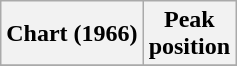<table class="wikitable sortable plainrowheaders" style="text-align:center">
<tr>
<th scope="col">Chart (1966)</th>
<th scope="col">Peak<br>position</th>
</tr>
<tr>
</tr>
</table>
